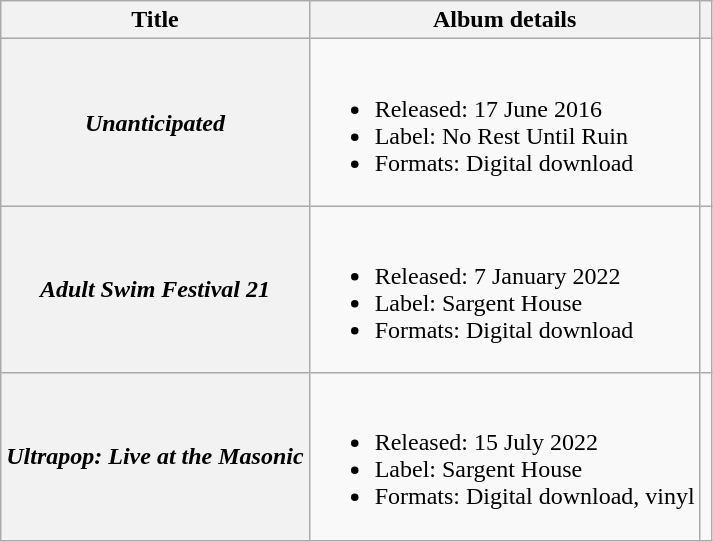<table class="wikitable plainrowheaders">
<tr>
<th>Title</th>
<th>Album details</th>
<th></th>
</tr>
<tr>
<th scope="row"><em>Unanticipated</em></th>
<td><br><ul><li>Released: 17 June 2016</li><li>Label: No Rest Until Ruin</li><li>Formats: Digital download</li></ul></td>
<td></td>
</tr>
<tr>
<th scope="row"><em>Adult Swim Festival 21</em></th>
<td><br><ul><li>Released: 7 January 2022</li><li>Label: Sargent House</li><li>Formats: Digital download</li></ul></td>
<td></td>
</tr>
<tr>
<th scope="row"><em>Ultrapop: Live at the Masonic</em></th>
<td><br><ul><li>Released: 15 July 2022</li><li>Label: Sargent House</li><li>Formats: Digital download, vinyl</li></ul></td>
<td></td>
</tr>
</table>
